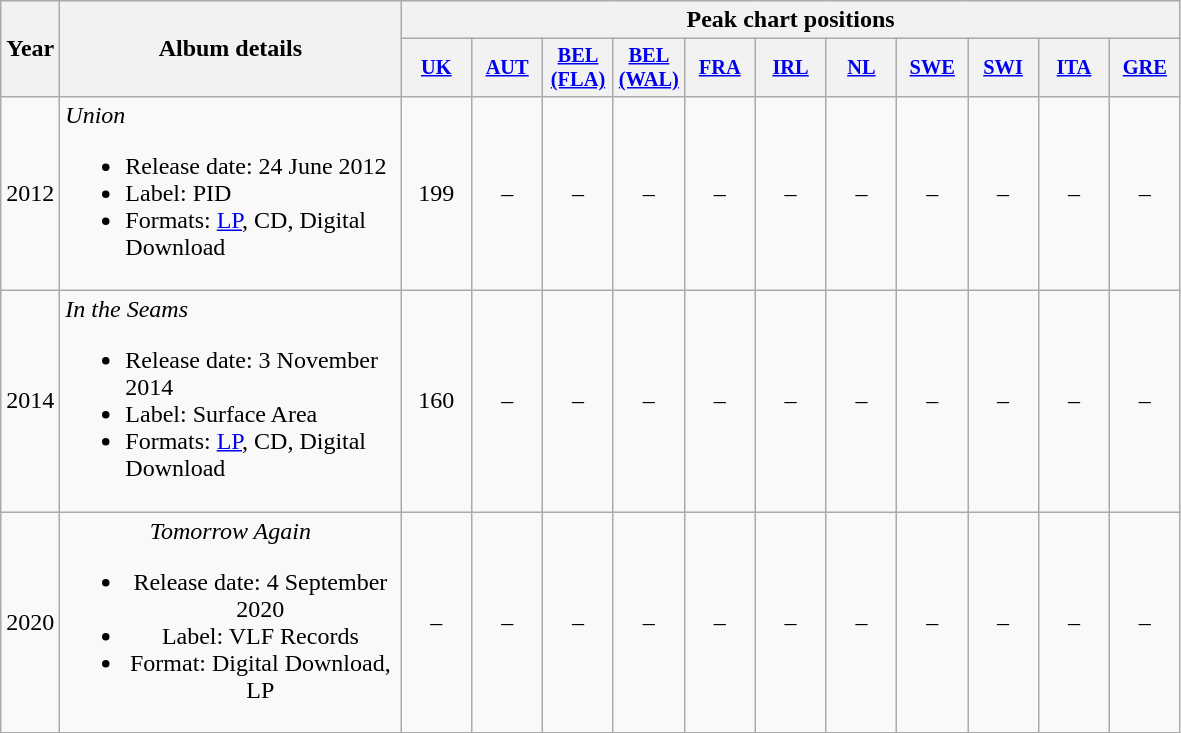<table class="wikitable" style="text-align:center;">
<tr>
<th rowspan="2">Year</th>
<th style="width:220px;" rowspan="2">Album details</th>
<th colspan="11">Peak chart positions</th>
</tr>
<tr>
<th style="width:3em;font-size:85%"><a href='#'>UK</a><br></th>
<th style="width:3em;font-size:85%"><a href='#'>AUT</a><br></th>
<th style="width:3em;font-size:85%"><a href='#'>BEL (FLA)</a><br></th>
<th style="width:3em;font-size:85%"><a href='#'>BEL (WAL)</a><br></th>
<th style="width:3em;font-size:85%"><a href='#'>FRA</a><br></th>
<th style="width:3em;font-size:85%"><a href='#'>IRL</a><br></th>
<th style="width:3em;font-size:85%"><a href='#'>NL</a><br></th>
<th style="width:3em;font-size:85%"><a href='#'>SWE</a><br></th>
<th style="width:3em;font-size:85%"><a href='#'>SWI</a><br></th>
<th style="width:3em;font-size:85%"><a href='#'>ITA</a><br></th>
<th style="width:3em;font-size:85%"><a href='#'>GRE</a><br></th>
</tr>
<tr>
<td>2012</td>
<td style="text-align:left;"><em>Union</em><br><ul><li>Release date: 24 June 2012</li><li>Label: PID</li><li>Formats: <a href='#'>LP</a>, CD, Digital Download</li></ul></td>
<td>199</td>
<td>–</td>
<td>–</td>
<td>–</td>
<td>–</td>
<td>–</td>
<td>–</td>
<td>–</td>
<td>–</td>
<td>–</td>
<td>–</td>
</tr>
<tr>
<td>2014</td>
<td style="text-align:left;"><em>In the Seams</em><br><ul><li>Release date: 3 November 2014</li><li>Label: Surface Area</li><li>Formats: <a href='#'>LP</a>, CD, Digital Download</li></ul></td>
<td>160</td>
<td>–</td>
<td>–</td>
<td>–</td>
<td>–</td>
<td>–</td>
<td>–</td>
<td>–</td>
<td>–</td>
<td>–</td>
<td>–</td>
</tr>
<tr>
<td>2020</td>
<td><em>Tomorrow Again</em><br><ul><li>Release date: 4 September 2020</li><li>Label: VLF Records</li><li>Format: Digital Download, LP</li></ul></td>
<td>–</td>
<td>–</td>
<td>–</td>
<td>–</td>
<td>–</td>
<td>–</td>
<td>–</td>
<td>–</td>
<td>–</td>
<td>–</td>
<td>–</td>
</tr>
</table>
